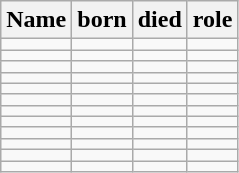<table class="wikitable sortable">
<tr>
<th>Name</th>
<th>born</th>
<th>died</th>
<th data-sort-type="number">role</th>
</tr>
<tr>
<td></td>
<td></td>
<td></td>
<td></td>
</tr>
<tr>
<td></td>
<td></td>
<td></td>
<td></td>
</tr>
<tr>
<td></td>
<td></td>
<td></td>
<td></td>
</tr>
<tr>
<td></td>
<td></td>
<td></td>
<td></td>
</tr>
<tr>
<td></td>
<td></td>
<td></td>
<td></td>
</tr>
<tr>
<td></td>
<td></td>
<td></td>
<td></td>
</tr>
<tr>
<td></td>
<td></td>
<td></td>
<td></td>
</tr>
<tr>
<td></td>
<td></td>
<td></td>
<td></td>
</tr>
<tr>
<td></td>
<td></td>
<td></td>
<td></td>
</tr>
<tr>
<td></td>
<td></td>
<td></td>
<td></td>
</tr>
<tr>
<td></td>
<td></td>
<td></td>
<td></td>
</tr>
<tr>
<td></td>
<td></td>
<td></td>
<td></td>
</tr>
</table>
